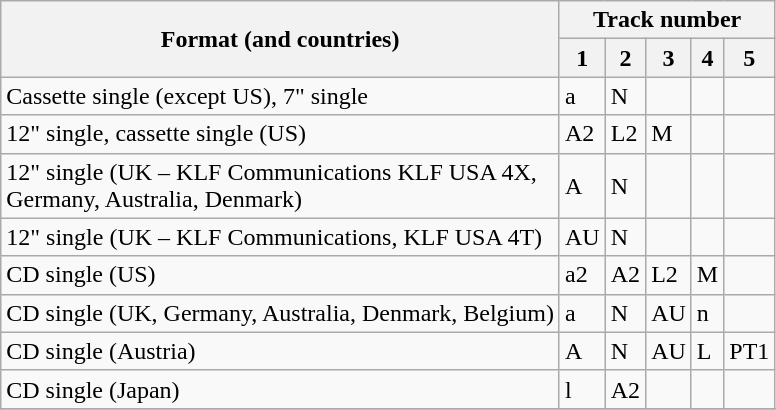<table class="wikitable">
<tr>
<th align="center" rowspan=2>Format (and countries)</th>
<th colspan=5>Track number</th>
</tr>
<tr>
<th>1</th>
<th>2</th>
<th>3</th>
<th>4</th>
<th>5</th>
</tr>
<tr>
<td align="left">Cassette single (except US), 7" single</td>
<td>a</td>
<td>N</td>
<td></td>
<td></td>
<td></td>
</tr>
<tr>
<td align="left">12" single, cassette single (US)</td>
<td>A2</td>
<td>L2</td>
<td>M</td>
<td></td>
<td></td>
</tr>
<tr>
<td align="left">12" single (UK – KLF Communications KLF USA 4X,<br>Germany, Australia, Denmark)</td>
<td>A</td>
<td>N</td>
<td></td>
<td></td>
<td></td>
</tr>
<tr>
<td align="left">12" single (UK – KLF Communications, KLF USA 4T)</td>
<td>AU</td>
<td>N</td>
<td></td>
<td></td>
<td></td>
</tr>
<tr>
<td align="left">CD single (US)</td>
<td>a2</td>
<td>A2</td>
<td>L2</td>
<td>M</td>
<td></td>
</tr>
<tr>
<td align="left">CD single (UK, Germany, Australia, Denmark, Belgium)</td>
<td>a</td>
<td>N</td>
<td>AU</td>
<td>n</td>
<td></td>
</tr>
<tr>
<td align="left">CD single (Austria)</td>
<td>A</td>
<td>N</td>
<td>AU</td>
<td>L</td>
<td>PT1</td>
</tr>
<tr>
<td align="left">CD single (Japan)</td>
<td>l</td>
<td>A2</td>
<td></td>
<td></td>
<td></td>
</tr>
<tr>
</tr>
</table>
